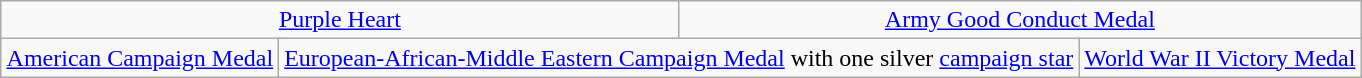<table class="wikitable" style="margin-left: auto; margin-right: auto; border: none;">
<tr>
<td colspan="3" align="center"><a href='#'>Purple Heart</a></td>
<td colspan="3" align="center"><a href='#'>Army Good Conduct Medal</a></td>
</tr>
<tr>
<td colspan="2" align="center"><a href='#'>American Campaign Medal</a></td>
<td colspan="2" align="center"><a href='#'>European-African-Middle Eastern Campaign Medal</a> with one silver <a href='#'>campaign star</a></td>
<td colspan="2" align="center"><a href='#'>World War II Victory Medal</a></td>
</tr>
<tr>
</tr>
</table>
